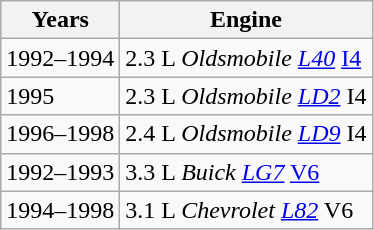<table class=wikitable>
<tr>
<th>Years</th>
<th>Engine</th>
</tr>
<tr>
<td>1992–1994</td>
<td>2.3 L <em>Oldsmobile <a href='#'>L40</a></em> <a href='#'>I4</a></td>
</tr>
<tr>
<td>1995</td>
<td>2.3 L <em>Oldsmobile <a href='#'>LD2</a></em> I4</td>
</tr>
<tr>
<td>1996–1998</td>
<td>2.4 L <em>Oldsmobile <a href='#'>LD9</a></em> I4</td>
</tr>
<tr>
<td>1992–1993</td>
<td>3.3 L <em>Buick <a href='#'>LG7</a></em> <a href='#'>V6</a></td>
</tr>
<tr>
<td>1994–1998</td>
<td>3.1 L <em>Chevrolet <a href='#'>L82</a></em> V6</td>
</tr>
</table>
